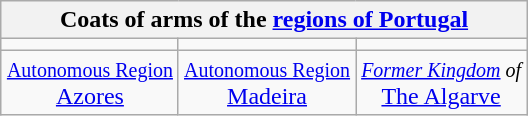<table class="wikitable" style="margin:1em auto;">
<tr>
<th colspan=5>Coats of arms of the <a href='#'>regions of Portugal</a></th>
</tr>
<tr>
<td align=center></td>
<td align=center></td>
<td align=center></td>
</tr>
<tr>
<td align=center><small><a href='#'>Autonomous Region</a></small> <br><a href='#'>Azores</a></td>
<td align=center><small><a href='#'>Autonomous Region</a></small> <br><a href='#'>Madeira</a></td>
<td align=center><small><em><a href='#'>Former Kingdom</a> of</em></small><br><a href='#'>The Algarve</a></td>
</tr>
</table>
